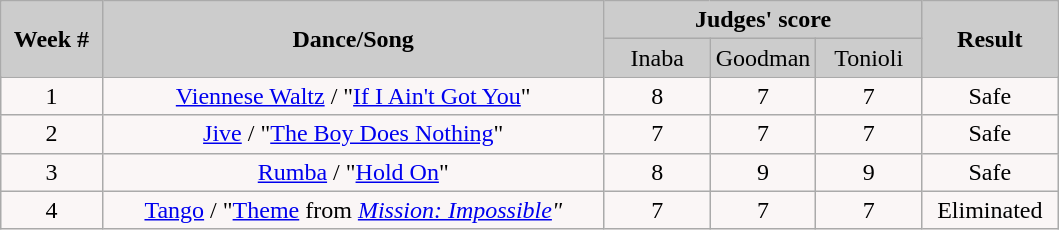<table class="wikitable">
<tr style="text-align: center; background:#ccc;">
<td rowspan="2"><strong>Week #</strong></td>
<td rowspan="2"><strong>Dance/Song</strong></td>
<td colspan="3"><strong>Judges' score</strong></td>
<td rowspan="2"><strong>Result</strong></td>
</tr>
<tr style="text-align: center; background:#ccc;">
<td style="width:10%; ">Inaba</td>
<td style="width:10%; ">Goodman</td>
<td style="width:10%; ">Tonioli</td>
</tr>
<tr>
<td style="text-align: center; background:#faf6f6;">1</td>
<td style="text-align: center; background:#faf6f6;"><a href='#'>Viennese Waltz</a> / "<a href='#'>If I Ain't Got You</a>"</td>
<td style="text-align: center; background:#faf6f6;">8</td>
<td style="text-align: center; background:#faf6f6;">7</td>
<td style="text-align: center; background:#faf6f6;">7</td>
<td style="text-align: center; background:#faf6f6;">Safe</td>
</tr>
<tr>
<td style="text-align: center; background:#faf6f6;">2</td>
<td style="text-align: center; background:#faf6f6;"><a href='#'>Jive</a> / "<a href='#'>The Boy Does Nothing</a>"</td>
<td style="text-align: center; background:#faf6f6;">7</td>
<td style="text-align: center; background:#faf6f6;">7</td>
<td style="text-align: center; background:#faf6f6;">7</td>
<td style="text-align: center; background:#faf6f6;">Safe</td>
</tr>
<tr>
<td style="text-align: center; background:#faf6f6;">3</td>
<td style="text-align: center; background:#faf6f6;"><a href='#'>Rumba</a> / "<a href='#'>Hold On</a>"</td>
<td style="text-align: center; background:#faf6f6;">8</td>
<td style="text-align: center; background:#faf6f6;">9</td>
<td style="text-align: center; background:#faf6f6;">9</td>
<td style="text-align: center; background:#faf6f6;">Safe</td>
</tr>
<tr>
<td style="text-align: center; background:#faf6f6;">4</td>
<td style="text-align: center; background:#faf6f6;"><a href='#'>Tango</a> / "<a href='#'>Theme</a> from <em><a href='#'>Mission: Impossible</a>"</td>
<td style="text-align: center; background:#faf6f6;">7</td>
<td style="text-align: center; background:#faf6f6;">7</td>
<td style="text-align: center; background:#faf6f6;">7</td>
<td style="text-align: center; background:#faf6f6;">Eliminated</td>
</tr>
</table>
